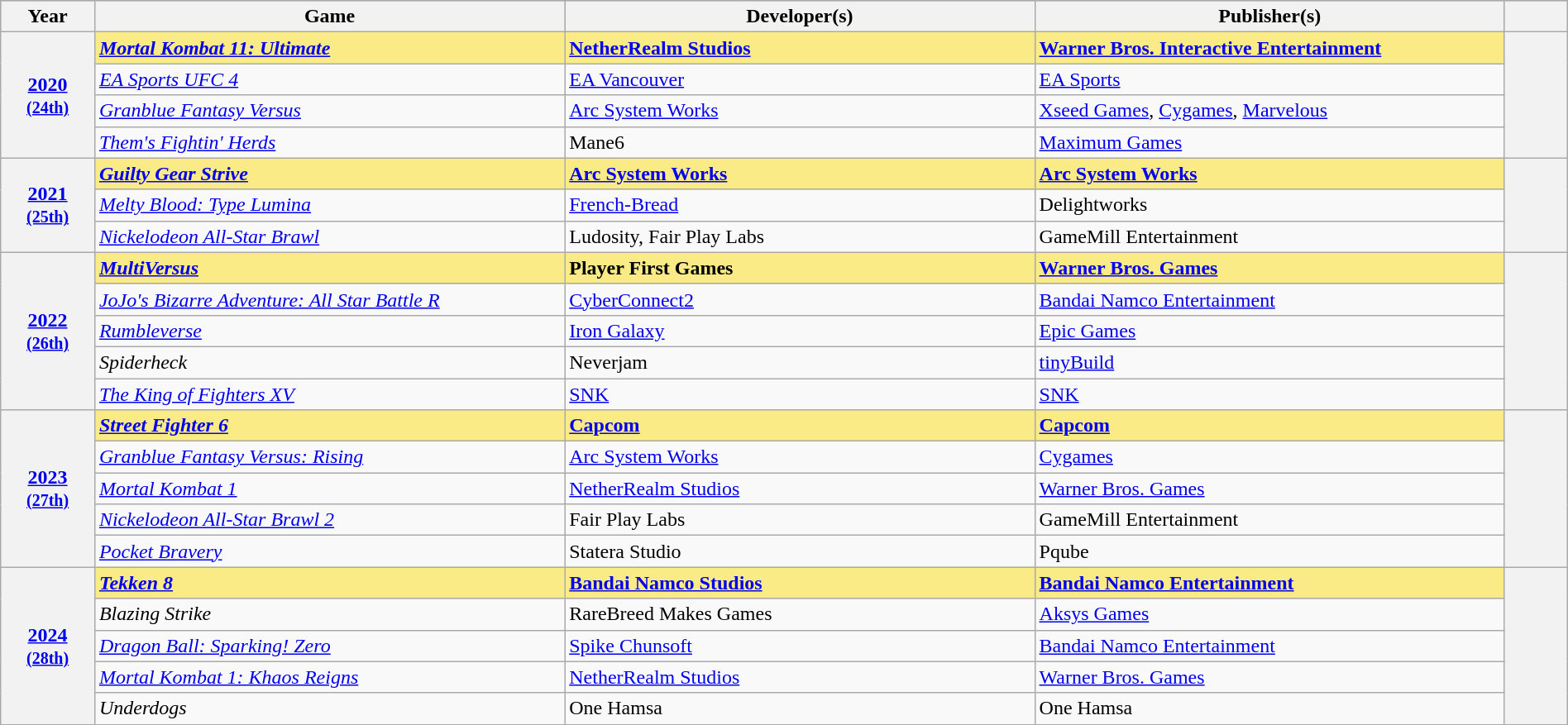<table class="wikitable sortable" style="width:100%">
<tr style="background:#bebebe">
<th scope="col" style="width:6%;">Year</th>
<th scope="col" style="width:30%;">Game</th>
<th scope="col" style="width:30%;">Developer(s)</th>
<th scope="col" style="width:30%;">Publisher(s)</th>
<th scope="col" style="width:4%;" class="unsortable"></th>
</tr>
<tr>
<th scope="row" rowspan="4" style="text-align:center"><a href='#'>2020</a> <br><small><a href='#'>(24th)</a> </small></th>
<td style="background:#FAEB86"><strong><em><a href='#'>Mortal Kombat 11: Ultimate</a></em></strong></td>
<td style="background:#FAEB86"><strong><a href='#'>NetherRealm Studios</a></strong></td>
<td style="background:#FAEB86"><strong><a href='#'>Warner Bros. Interactive Entertainment</a></strong></td>
<th scope="row" rowspan="4" style="text-align;center;"></th>
</tr>
<tr>
<td><em><a href='#'>EA Sports UFC 4</a></em></td>
<td><a href='#'>EA Vancouver</a></td>
<td><a href='#'>EA Sports</a></td>
</tr>
<tr>
<td><em><a href='#'>Granblue Fantasy Versus</a></em></td>
<td><a href='#'>Arc System Works</a></td>
<td><a href='#'>Xseed Games</a>, <a href='#'>Cygames</a>, <a href='#'>Marvelous</a></td>
</tr>
<tr>
<td><em><a href='#'>Them's Fightin' Herds</a></em></td>
<td>Mane6</td>
<td><a href='#'>Maximum Games</a></td>
</tr>
<tr>
<th scope="row" rowspan="3" style="text-align:center"><a href='#'>2021</a> <br><small><a href='#'>(25th)</a> </small></th>
<td style="background:#FAEB86"><strong><em><a href='#'>Guilty Gear Strive</a></em></strong></td>
<td style="background:#FAEB86"><strong><a href='#'>Arc System Works</a></strong></td>
<td style="background:#FAEB86"><strong><a href='#'>Arc System Works</a></strong></td>
<th scope="row" rowspan="3" style="text-align;center;"></th>
</tr>
<tr>
<td><em><a href='#'>Melty Blood: Type Lumina</a></em></td>
<td><a href='#'>French-Bread</a></td>
<td>Delightworks</td>
</tr>
<tr>
<td><em><a href='#'>Nickelodeon All-Star Brawl</a></em></td>
<td>Ludosity, Fair Play Labs</td>
<td>GameMill Entertainment</td>
</tr>
<tr>
<th scope="row" rowspan="5" style="text-align:center"><a href='#'>2022</a> <br><small><a href='#'>(26th)</a> </small></th>
<td style="background:#FAEB86"><strong><em><a href='#'>MultiVersus</a></em></strong></td>
<td style="background:#FAEB86"><strong>Player First Games</strong></td>
<td style="background:#FAEB86"><strong><a href='#'>Warner Bros. Games</a></strong></td>
<th scope="row" rowspan="5" style="text-align;center;"></th>
</tr>
<tr>
<td><em><a href='#'>JoJo's Bizarre Adventure: All Star Battle R</a></em></td>
<td><a href='#'>CyberConnect2</a></td>
<td><a href='#'>Bandai Namco Entertainment</a></td>
</tr>
<tr>
<td><em><a href='#'>Rumbleverse</a></em></td>
<td><a href='#'>Iron Galaxy</a></td>
<td><a href='#'>Epic Games</a></td>
</tr>
<tr>
<td><em>Spiderheck</em></td>
<td>Neverjam</td>
<td><a href='#'>tinyBuild</a></td>
</tr>
<tr>
<td><em><a href='#'>The King of Fighters XV</a></em></td>
<td><a href='#'>SNK</a></td>
<td><a href='#'>SNK</a></td>
</tr>
<tr>
<th scope="row" rowspan="5" style="text-align:center"><a href='#'>2023</a> <br><small><a href='#'>(27th)</a> </small></th>
<td style="background:#FAEB86"><strong><em><a href='#'>Street Fighter 6</a></em></strong></td>
<td style="background:#FAEB86"><strong><a href='#'>Capcom</a></strong></td>
<td style="background:#FAEB86"><strong><a href='#'>Capcom</a></strong></td>
<th scope="row" rowspan="5" style="text-align;center;"><br></th>
</tr>
<tr>
<td><em><a href='#'>Granblue Fantasy Versus: Rising</a></em></td>
<td><a href='#'>Arc System Works</a></td>
<td><a href='#'>Cygames</a></td>
</tr>
<tr>
<td><em><a href='#'>Mortal Kombat 1</a></em></td>
<td><a href='#'>NetherRealm Studios</a></td>
<td><a href='#'>Warner Bros. Games</a></td>
</tr>
<tr>
<td><em><a href='#'>Nickelodeon All-Star Brawl 2</a></em></td>
<td>Fair Play Labs</td>
<td>GameMill Entertainment</td>
</tr>
<tr>
<td><em><a href='#'>Pocket Bravery</a></em></td>
<td>Statera Studio</td>
<td>Pqube</td>
</tr>
<tr>
<th scope="row" rowspan="5" style="text-align:center"><a href='#'>2024</a> <br><small><a href='#'>(28th)</a> </small></th>
<td style="background:#FAEB86"><strong><em><a href='#'>Tekken 8</a></em></strong></td>
<td style="background:#FAEB86"><strong><a href='#'>Bandai Namco Studios</a></strong></td>
<td style="background:#FAEB86"><strong><a href='#'>Bandai Namco Entertainment</a></strong></td>
<th scope="row" rowspan="5" style="text-align;center;"></th>
</tr>
<tr>
<td><em>Blazing Strike</em></td>
<td>RareBreed Makes Games</td>
<td><a href='#'>Aksys Games</a></td>
</tr>
<tr>
<td><em><a href='#'>Dragon Ball: Sparking! Zero</a></em></td>
<td><a href='#'>Spike Chunsoft</a></td>
<td><a href='#'>Bandai Namco Entertainment</a></td>
</tr>
<tr>
<td><em><a href='#'>Mortal Kombat 1: Khaos Reigns</a></em></td>
<td><a href='#'>NetherRealm Studios</a></td>
<td><a href='#'>Warner Bros. Games</a></td>
</tr>
<tr>
<td><em>Underdogs</em></td>
<td>One Hamsa</td>
<td>One Hamsa</td>
</tr>
</table>
